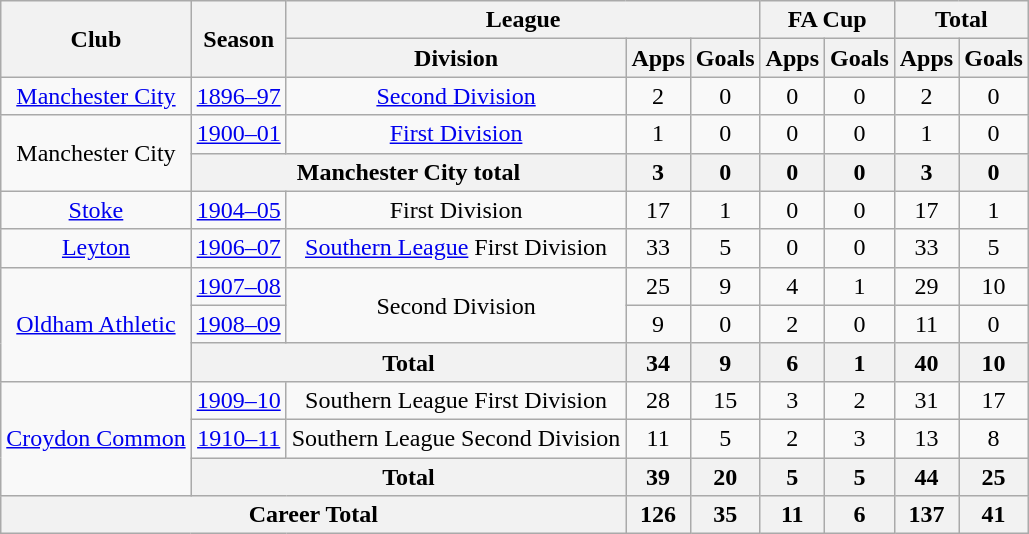<table class="wikitable" style="text-align: center;">
<tr>
<th rowspan="2">Club</th>
<th rowspan="2">Season</th>
<th colspan="3">League</th>
<th colspan="2">FA Cup</th>
<th colspan="2">Total</th>
</tr>
<tr>
<th>Division</th>
<th>Apps</th>
<th>Goals</th>
<th>Apps</th>
<th>Goals</th>
<th>Apps</th>
<th>Goals</th>
</tr>
<tr>
<td><a href='#'>Manchester City</a></td>
<td><a href='#'>1896–97</a></td>
<td><a href='#'>Second Division</a></td>
<td>2</td>
<td>0</td>
<td>0</td>
<td>0</td>
<td>2</td>
<td>0</td>
</tr>
<tr>
<td rowspan="2">Manchester City</td>
<td><a href='#'>1900–01</a></td>
<td><a href='#'>First Division</a></td>
<td>1</td>
<td>0</td>
<td>0</td>
<td>0</td>
<td>1</td>
<td>0</td>
</tr>
<tr>
<th colspan="2">Manchester City total</th>
<th>3</th>
<th>0</th>
<th>0</th>
<th>0</th>
<th>3</th>
<th>0</th>
</tr>
<tr>
<td><a href='#'>Stoke</a></td>
<td><a href='#'>1904–05</a></td>
<td>First Division</td>
<td>17</td>
<td>1</td>
<td>0</td>
<td>0</td>
<td>17</td>
<td>1</td>
</tr>
<tr>
<td><a href='#'>Leyton</a></td>
<td><a href='#'>1906–07</a></td>
<td><a href='#'>Southern League</a> First Division</td>
<td>33</td>
<td>5</td>
<td>0</td>
<td>0</td>
<td>33</td>
<td>5</td>
</tr>
<tr>
<td rowspan="3"><a href='#'>Oldham Athletic</a></td>
<td><a href='#'>1907–08</a></td>
<td rowspan="2">Second Division</td>
<td>25</td>
<td>9</td>
<td>4</td>
<td>1</td>
<td>29</td>
<td>10</td>
</tr>
<tr>
<td><a href='#'>1908–09</a></td>
<td>9</td>
<td>0</td>
<td>2</td>
<td>0</td>
<td>11</td>
<td>0</td>
</tr>
<tr>
<th colspan="2">Total</th>
<th>34</th>
<th>9</th>
<th>6</th>
<th>1</th>
<th>40</th>
<th>10</th>
</tr>
<tr>
<td rowspan="3"><a href='#'>Croydon Common</a></td>
<td><a href='#'>1909–10</a></td>
<td>Southern League First Division</td>
<td>28</td>
<td>15</td>
<td>3</td>
<td>2</td>
<td>31</td>
<td>17</td>
</tr>
<tr>
<td><a href='#'>1910–11</a></td>
<td>Southern League Second Division</td>
<td>11</td>
<td>5</td>
<td>2</td>
<td>3</td>
<td>13</td>
<td>8</td>
</tr>
<tr>
<th colspan="2">Total</th>
<th>39</th>
<th>20</th>
<th>5</th>
<th>5</th>
<th>44</th>
<th>25</th>
</tr>
<tr>
<th colspan="3">Career Total</th>
<th>126</th>
<th>35</th>
<th>11</th>
<th>6</th>
<th>137</th>
<th>41</th>
</tr>
</table>
